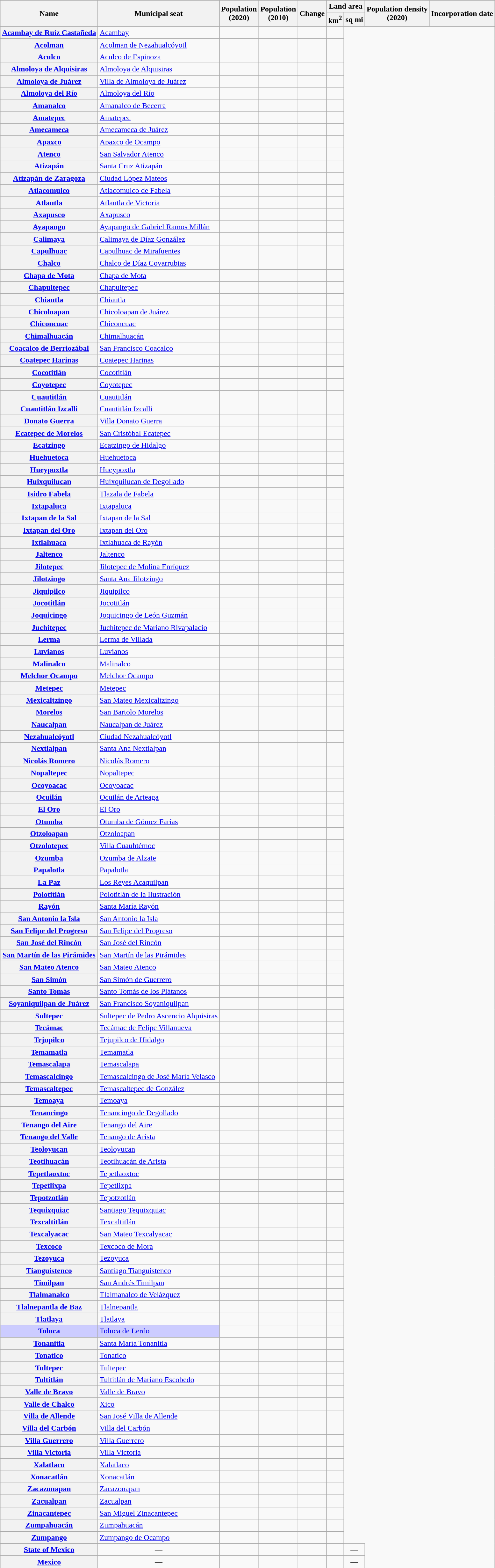<table class="wikitable sortable" style="text-align:right;">
<tr>
</tr>
<tr>
<th scope="col"  rowspan=2>Name</th>
<th scope="col"  rowspan=2>Municipal seat</th>
<th scope="col"  rowspan=2>Population<br>(2020)</th>
<th scope="col"  rowspan=2>Population<br>(2010)</th>
<th scope="col"  rowspan=2>Change</th>
<th scope="col" data-sort-type="number"  colspan=2>Land area</th>
<th scope="col" data-sort-type="number"  rowspan=2>Population density<br>(2020)</th>
<th scope="col"  rowspan=2>Incorporation date</th>
</tr>
<tr>
<th scope="col">km<sup>2</sup></th>
<th scope="col">sq mi</th>
</tr>
<tr>
<th scope="row" align="left"><a href='#'>Acambay de Ruíz Castañeda</a></th>
<td align=left><a href='#'>Acambay</a></td>
<td></td>
<td></td>
<td></td>
<td></td>
</tr>
<tr>
<th scope="row" align="left"><a href='#'>Acolman</a></th>
<td align=left><a href='#'>Acolman de Nezahualcóyotl</a></td>
<td></td>
<td></td>
<td></td>
<td></td>
</tr>
<tr>
<th scope="row" align="left"><a href='#'>Aculco</a></th>
<td align=left><a href='#'>Aculco de Espinoza</a></td>
<td></td>
<td></td>
<td></td>
<td></td>
</tr>
<tr>
<th scope="row" align="left"><a href='#'>Almoloya de Alquisiras</a></th>
<td align=left><a href='#'>Almoloya de Alquisiras</a></td>
<td></td>
<td></td>
<td></td>
<td></td>
</tr>
<tr>
<th scope="row" align="left"><a href='#'>Almoloya de Juárez</a></th>
<td align=left><a href='#'>Villa de Almoloya de Juárez</a></td>
<td></td>
<td></td>
<td></td>
<td></td>
</tr>
<tr>
<th scope="row" align="left"><a href='#'>Almoloya del Río</a></th>
<td align=left><a href='#'>Almoloya del Río</a></td>
<td></td>
<td></td>
<td></td>
<td></td>
</tr>
<tr>
<th scope="row" align="left"><a href='#'>Amanalco</a></th>
<td align=left><a href='#'>Amanalco de Becerra</a></td>
<td></td>
<td></td>
<td></td>
<td></td>
</tr>
<tr>
<th scope="row" align="left"><a href='#'>Amatepec</a></th>
<td align=left><a href='#'>Amatepec</a></td>
<td></td>
<td></td>
<td></td>
<td></td>
</tr>
<tr>
<th scope="row" align="left"><a href='#'>Amecameca</a></th>
<td align=left><a href='#'>Amecameca de Juárez</a></td>
<td></td>
<td></td>
<td></td>
<td></td>
</tr>
<tr>
<th scope="row" align="left"><a href='#'>Apaxco</a></th>
<td align=left><a href='#'>Apaxco de Ocampo</a></td>
<td></td>
<td></td>
<td></td>
<td></td>
</tr>
<tr>
<th scope="row" align="left"><a href='#'>Atenco</a></th>
<td align=left><a href='#'>San Salvador Atenco</a></td>
<td></td>
<td></td>
<td></td>
<td></td>
</tr>
<tr>
<th scope="row" align="left"><a href='#'>Atizapán</a></th>
<td align=left><a href='#'>Santa Cruz Atizapán</a></td>
<td></td>
<td></td>
<td></td>
<td></td>
</tr>
<tr>
<th scope="row" align="left"><a href='#'>Atizapán de Zaragoza</a></th>
<td align=left><a href='#'>Ciudad López Mateos</a></td>
<td></td>
<td></td>
<td></td>
<td></td>
</tr>
<tr>
<th scope="row" align="left"><a href='#'>Atlacomulco</a></th>
<td align=left><a href='#'>Atlacomulco de Fabela</a></td>
<td></td>
<td></td>
<td></td>
<td></td>
</tr>
<tr>
<th scope="row" align="left"><a href='#'>Atlautla</a></th>
<td align=left><a href='#'>Atlautla de Victoria</a></td>
<td></td>
<td></td>
<td></td>
<td></td>
</tr>
<tr>
<th scope="row" align="left"><a href='#'>Axapusco</a></th>
<td align=left><a href='#'>Axapusco</a></td>
<td></td>
<td></td>
<td></td>
<td></td>
</tr>
<tr>
<th scope="row" align="left"><a href='#'>Ayapango</a></th>
<td align=left><a href='#'>Ayapango de Gabriel Ramos Millán</a></td>
<td></td>
<td></td>
<td></td>
<td></td>
</tr>
<tr>
<th scope="row" align="left"><a href='#'>Calimaya</a></th>
<td align=left><a href='#'>Calimaya de Díaz González</a></td>
<td></td>
<td></td>
<td></td>
<td></td>
</tr>
<tr>
<th scope="row" align="left"><a href='#'>Capulhuac</a></th>
<td align=left><a href='#'>Capulhuac de Mirafuentes</a></td>
<td></td>
<td></td>
<td></td>
<td></td>
</tr>
<tr>
<th scope="row" align="left"><a href='#'>Chalco</a></th>
<td align=left><a href='#'>Chalco de Díaz Covarrubias</a></td>
<td></td>
<td></td>
<td></td>
<td></td>
</tr>
<tr>
<th scope="row" align="left"><a href='#'>Chapa de Mota</a></th>
<td align=left><a href='#'>Chapa de Mota</a></td>
<td></td>
<td></td>
<td></td>
<td></td>
</tr>
<tr>
<th scope="row" align="left"><a href='#'>Chapultepec</a></th>
<td align=left><a href='#'>Chapultepec</a></td>
<td></td>
<td></td>
<td></td>
<td></td>
</tr>
<tr>
<th scope="row" align="left"><a href='#'>Chiautla</a></th>
<td align=left><a href='#'>Chiautla</a></td>
<td></td>
<td></td>
<td></td>
<td></td>
</tr>
<tr>
<th scope="row" align="left"><a href='#'>Chicoloapan</a></th>
<td align=left><a href='#'>Chicoloapan de Juárez</a></td>
<td></td>
<td></td>
<td></td>
<td></td>
</tr>
<tr>
<th scope="row" align="left"><a href='#'>Chiconcuac</a></th>
<td align=left><a href='#'>Chiconcuac</a></td>
<td></td>
<td></td>
<td></td>
<td></td>
</tr>
<tr>
<th scope="row" align="left"><a href='#'>Chimalhuacán</a></th>
<td align=left><a href='#'>Chimalhuacán</a></td>
<td></td>
<td></td>
<td></td>
<td></td>
</tr>
<tr>
<th scope="row" align="left"><a href='#'>Coacalco de Berriozábal</a></th>
<td align=left><a href='#'>San Francisco Coacalco</a></td>
<td></td>
<td></td>
<td></td>
<td></td>
</tr>
<tr>
<th scope="row" align="left"><a href='#'>Coatepec Harinas</a></th>
<td align=left><a href='#'>Coatepec Harinas</a></td>
<td></td>
<td></td>
<td></td>
<td></td>
</tr>
<tr>
<th scope="row" align="left"><a href='#'>Cocotitlán</a></th>
<td align=left><a href='#'>Cocotitlán</a></td>
<td></td>
<td></td>
<td></td>
<td></td>
</tr>
<tr>
<th scope="row" align="left"><a href='#'>Coyotepec</a></th>
<td align=left><a href='#'>Coyotepec</a></td>
<td></td>
<td></td>
<td></td>
<td></td>
</tr>
<tr>
<th scope="row" align="left"><a href='#'>Cuautitlán</a></th>
<td align=left><a href='#'>Cuautitlán</a></td>
<td></td>
<td></td>
<td></td>
<td></td>
</tr>
<tr>
<th scope="row" align="left"><a href='#'>Cuautitlán Izcalli</a></th>
<td align=left><a href='#'>Cuautitlán Izcalli</a></td>
<td></td>
<td></td>
<td></td>
<td></td>
</tr>
<tr>
<th scope="row" align="left"><a href='#'>Donato Guerra</a></th>
<td align=left><a href='#'>Villa Donato Guerra</a></td>
<td></td>
<td></td>
<td></td>
<td></td>
</tr>
<tr>
<th scope="row" align="left"><a href='#'>Ecatepec de Morelos</a></th>
<td align=left><a href='#'>San Cristóbal Ecatepec</a></td>
<td></td>
<td></td>
<td></td>
<td></td>
</tr>
<tr>
<th scope="row" align="left"><a href='#'>Ecatzingo</a></th>
<td align=left><a href='#'>Ecatzingo de Hidalgo</a></td>
<td></td>
<td></td>
<td></td>
<td></td>
</tr>
<tr>
<th scope="row" align="left"><a href='#'>Huehuetoca</a></th>
<td align=left><a href='#'>Huehuetoca</a></td>
<td></td>
<td></td>
<td></td>
<td></td>
</tr>
<tr>
<th scope="row" align="left"><a href='#'>Hueypoxtla</a></th>
<td align=left><a href='#'>Hueypoxtla</a></td>
<td></td>
<td></td>
<td></td>
<td></td>
</tr>
<tr>
<th scope="row" align="left"><a href='#'>Huixquilucan</a></th>
<td align=left><a href='#'>Huixquilucan de Degollado</a></td>
<td></td>
<td></td>
<td></td>
<td></td>
</tr>
<tr>
<th scope="row" align="left"><a href='#'>Isidro Fabela</a></th>
<td align=left><a href='#'>Tlazala de Fabela</a></td>
<td></td>
<td></td>
<td></td>
<td></td>
</tr>
<tr>
<th scope="row" align="left"><a href='#'>Ixtapaluca</a></th>
<td align=left><a href='#'>Ixtapaluca</a></td>
<td></td>
<td></td>
<td></td>
<td></td>
</tr>
<tr>
<th scope="row" align="left"><a href='#'>Ixtapan de la Sal</a></th>
<td align=left><a href='#'>Ixtapan de la Sal</a></td>
<td></td>
<td></td>
<td></td>
<td></td>
</tr>
<tr>
<th scope="row" align="left"><a href='#'>Ixtapan del Oro</a></th>
<td align=left><a href='#'>Ixtapan del Oro</a></td>
<td></td>
<td></td>
<td></td>
<td></td>
</tr>
<tr>
<th scope="row" align="left"><a href='#'>Ixtlahuaca</a></th>
<td align=left><a href='#'>Ixtlahuaca de Rayón</a></td>
<td></td>
<td></td>
<td></td>
<td></td>
</tr>
<tr>
<th scope="row" align="left"><a href='#'>Jaltenco</a></th>
<td align=left><a href='#'>Jaltenco</a></td>
<td></td>
<td></td>
<td></td>
<td></td>
</tr>
<tr>
<th scope="row" align="left"><a href='#'>Jilotepec</a></th>
<td align=left><a href='#'>Jilotepec de Molina Enríquez</a></td>
<td></td>
<td></td>
<td></td>
<td></td>
</tr>
<tr>
<th scope="row" align="left"><a href='#'>Jilotzingo</a></th>
<td align=left><a href='#'>Santa Ana Jilotzingo</a></td>
<td></td>
<td></td>
<td></td>
<td></td>
</tr>
<tr>
<th scope="row" align="left"><a href='#'>Jiquipilco</a></th>
<td align=left><a href='#'>Jiquipilco</a></td>
<td></td>
<td></td>
<td></td>
<td></td>
</tr>
<tr>
<th scope="row" align="left"><a href='#'>Jocotitlán</a></th>
<td align=left><a href='#'>Jocotitlán</a></td>
<td></td>
<td></td>
<td></td>
<td></td>
</tr>
<tr>
<th scope="row" align="left"><a href='#'>Joquicingo</a></th>
<td align=left><a href='#'>Joquicingo de León Guzmán</a></td>
<td></td>
<td></td>
<td></td>
<td></td>
</tr>
<tr>
<th scope="row" align="left"><a href='#'>Juchitepec</a></th>
<td align=left><a href='#'>Juchitepec de Mariano Rivapalacio</a></td>
<td></td>
<td></td>
<td></td>
<td></td>
</tr>
<tr>
<th scope="row" align="left"><a href='#'>Lerma</a></th>
<td align=left><a href='#'>Lerma de Villada</a></td>
<td></td>
<td></td>
<td></td>
<td></td>
</tr>
<tr>
<th scope="row" align="left"><a href='#'>Luvianos</a></th>
<td align=left><a href='#'>Luvianos</a></td>
<td></td>
<td></td>
<td></td>
<td></td>
</tr>
<tr>
<th scope="row" align="left"><a href='#'>Malinalco</a></th>
<td align=left><a href='#'>Malinalco</a></td>
<td></td>
<td></td>
<td></td>
<td></td>
</tr>
<tr>
<th scope="row" align="left"><a href='#'>Melchor Ocampo</a></th>
<td align=left><a href='#'>Melchor Ocampo</a></td>
<td></td>
<td></td>
<td></td>
<td></td>
</tr>
<tr>
<th scope="row" align="left"><a href='#'>Metepec</a></th>
<td align=left><a href='#'>Metepec</a></td>
<td></td>
<td></td>
<td></td>
<td></td>
</tr>
<tr>
<th scope="row" align="left"><a href='#'>Mexicaltzingo</a></th>
<td align=left><a href='#'>San Mateo Mexicaltzingo</a></td>
<td></td>
<td></td>
<td></td>
<td></td>
</tr>
<tr>
<th scope="row" align="left"><a href='#'>Morelos</a></th>
<td align=left><a href='#'>San Bartolo Morelos</a></td>
<td></td>
<td></td>
<td></td>
<td></td>
</tr>
<tr>
<th scope="row" align="left"><a href='#'>Naucalpan</a></th>
<td align=left><a href='#'>Naucalpan de Juárez</a></td>
<td></td>
<td></td>
<td></td>
<td></td>
</tr>
<tr>
<th scope="row" align="left"><a href='#'>Nezahualcóyotl</a></th>
<td align=left><a href='#'>Ciudad Nezahualcóyotl</a></td>
<td></td>
<td></td>
<td></td>
<td></td>
</tr>
<tr>
<th scope="row" align="left"><a href='#'>Nextlalpan</a></th>
<td align=left><a href='#'>Santa Ana Nextlalpan</a></td>
<td></td>
<td></td>
<td></td>
<td></td>
</tr>
<tr>
<th scope="row" align="left"><a href='#'>Nicolás Romero</a></th>
<td align=left><a href='#'>Nicolás Romero</a></td>
<td></td>
<td></td>
<td></td>
<td></td>
</tr>
<tr>
<th scope="row" align="left"><a href='#'>Nopaltepec</a></th>
<td align=left><a href='#'>Nopaltepec</a></td>
<td></td>
<td></td>
<td></td>
<td></td>
</tr>
<tr>
<th scope="row" align="left"><a href='#'>Ocoyoacac</a></th>
<td align=left><a href='#'>Ocoyoacac</a></td>
<td></td>
<td></td>
<td></td>
<td></td>
</tr>
<tr>
<th scope="row" align="left"><a href='#'>Ocuilán</a></th>
<td align=left><a href='#'>Ocuilán de Arteaga</a></td>
<td></td>
<td></td>
<td></td>
<td></td>
</tr>
<tr>
<th scope="row" align="left"><a href='#'>El Oro</a></th>
<td align=left><a href='#'>El Oro</a></td>
<td></td>
<td></td>
<td></td>
<td></td>
</tr>
<tr>
<th scope="row" align="left"><a href='#'>Otumba</a></th>
<td align=left><a href='#'>Otumba de Gómez Farías</a></td>
<td></td>
<td></td>
<td></td>
<td></td>
</tr>
<tr>
<th scope="row" align="left"><a href='#'>Otzoloapan</a></th>
<td align=left><a href='#'>Otzoloapan</a></td>
<td></td>
<td></td>
<td></td>
<td></td>
</tr>
<tr>
<th scope="row" align="left"><a href='#'>Otzolotepec</a></th>
<td align=left><a href='#'>Villa Cuauhtémoc</a></td>
<td></td>
<td></td>
<td></td>
<td></td>
</tr>
<tr>
<th scope="row" align="left"><a href='#'>Ozumba</a></th>
<td align=left><a href='#'>Ozumba de Alzate</a></td>
<td></td>
<td></td>
<td></td>
<td></td>
</tr>
<tr>
<th scope="row" align="left"><a href='#'>Papalotla</a></th>
<td align=left><a href='#'>Papalotla</a></td>
<td></td>
<td></td>
<td></td>
<td></td>
</tr>
<tr>
<th scope="row" align="left"><a href='#'>La Paz</a></th>
<td align=left><a href='#'>Los Reyes Acaquilpan</a></td>
<td></td>
<td></td>
<td></td>
<td></td>
</tr>
<tr>
<th scope="row" align="left"><a href='#'>Polotitlán</a></th>
<td align=left><a href='#'>Polotitlán de la Ilustración</a></td>
<td></td>
<td></td>
<td></td>
<td></td>
</tr>
<tr>
<th scope="row" align="left"><a href='#'>Rayón</a></th>
<td align=left><a href='#'>Santa María Rayón</a></td>
<td></td>
<td></td>
<td></td>
<td></td>
</tr>
<tr>
<th scope="row" align="left"><a href='#'>San Antonio la Isla</a></th>
<td align=left><a href='#'>San Antonio la Isla</a></td>
<td></td>
<td></td>
<td></td>
<td></td>
</tr>
<tr>
<th scope="row" align="left"><a href='#'>San Felipe del Progreso</a></th>
<td align=left><a href='#'>San Felipe del Progreso</a></td>
<td></td>
<td></td>
<td></td>
<td></td>
</tr>
<tr>
<th scope="row" align="left"><a href='#'>San José del Rincón</a></th>
<td align=left><a href='#'>San José del Rincón</a></td>
<td></td>
<td></td>
<td></td>
<td></td>
</tr>
<tr>
<th scope="row" align="left"><a href='#'>San Martín de las Pirámides</a></th>
<td align=left><a href='#'>San Martín de las Pirámides</a></td>
<td></td>
<td></td>
<td></td>
<td></td>
</tr>
<tr>
<th scope="row" align="left"><a href='#'>San Mateo Atenco</a></th>
<td align=left><a href='#'>San Mateo Atenco</a></td>
<td></td>
<td></td>
<td></td>
<td></td>
</tr>
<tr>
<th scope="row" align="left"><a href='#'>San Simón</a></th>
<td align=left><a href='#'>San Simón de Guerrero</a></td>
<td></td>
<td></td>
<td></td>
<td></td>
</tr>
<tr>
<th scope="row" align="left"><a href='#'>Santo Tomás</a></th>
<td align=left><a href='#'>Santo Tomás de los Plátanos</a></td>
<td></td>
<td></td>
<td></td>
<td></td>
</tr>
<tr>
<th scope="row" align="left"><a href='#'>Soyaniquilpan de Juárez</a></th>
<td align=left><a href='#'>San Francisco Soyaniquilpan</a></td>
<td></td>
<td></td>
<td></td>
<td></td>
</tr>
<tr>
<th scope="row" align="left"><a href='#'>Sultepec</a></th>
<td align=left><a href='#'>Sultepec de Pedro Ascencio Alquisiras</a></td>
<td></td>
<td></td>
<td></td>
<td></td>
</tr>
<tr>
<th scope="row" align="left"><a href='#'>Tecámac</a></th>
<td align=left><a href='#'>Tecámac de Felipe Villanueva</a></td>
<td></td>
<td></td>
<td></td>
<td></td>
</tr>
<tr>
<th scope="row" align="left"><a href='#'>Tejupilco</a></th>
<td align=left><a href='#'>Tejupilco de Hidalgo</a></td>
<td></td>
<td></td>
<td></td>
<td></td>
</tr>
<tr>
<th scope="row" align="left"><a href='#'>Temamatla</a></th>
<td align=left><a href='#'>Temamatla</a></td>
<td></td>
<td></td>
<td></td>
<td></td>
</tr>
<tr>
<th scope="row" align="left"><a href='#'>Temascalapa</a></th>
<td align=left><a href='#'>Temascalapa</a></td>
<td></td>
<td></td>
<td></td>
<td></td>
</tr>
<tr>
<th scope="row" align="left"><a href='#'>Temascalcingo</a></th>
<td align=left><a href='#'>Temascalcingo de José María Velasco</a></td>
<td></td>
<td></td>
<td></td>
<td></td>
</tr>
<tr>
<th scope="row" align="left"><a href='#'>Temascaltepec</a></th>
<td align=left><a href='#'>Temascaltepec de González</a></td>
<td></td>
<td></td>
<td></td>
<td></td>
</tr>
<tr>
<th scope="row" align="left"><a href='#'>Temoaya</a></th>
<td align=left><a href='#'>Temoaya</a></td>
<td></td>
<td></td>
<td></td>
<td></td>
</tr>
<tr>
<th scope="row" align="left"><a href='#'>Tenancingo</a></th>
<td align=left><a href='#'>Tenancingo de Degollado</a></td>
<td></td>
<td></td>
<td></td>
<td></td>
</tr>
<tr>
<th scope="row" align="left"><a href='#'>Tenango del Aire</a></th>
<td align=left><a href='#'>Tenango del Aire</a></td>
<td></td>
<td></td>
<td></td>
<td></td>
</tr>
<tr>
<th scope="row" align="left"><a href='#'>Tenango del Valle</a></th>
<td align=left><a href='#'>Tenango de Arista</a></td>
<td></td>
<td></td>
<td></td>
<td></td>
</tr>
<tr>
<th scope="row" align="left"><a href='#'>Teoloyucan</a></th>
<td align=left><a href='#'>Teoloyucan</a></td>
<td></td>
<td></td>
<td></td>
<td></td>
</tr>
<tr>
<th scope="row" align="left"><a href='#'>Teotihuacán</a></th>
<td align=left><a href='#'>Teotihuacán de Arista</a></td>
<td></td>
<td></td>
<td></td>
<td></td>
</tr>
<tr>
<th scope="row" align="left"><a href='#'>Tepetlaoxtoc</a></th>
<td align=left><a href='#'>Tepetlaoxtoc</a></td>
<td></td>
<td></td>
<td></td>
<td></td>
</tr>
<tr>
<th scope="row" align="left"><a href='#'>Tepetlixpa</a></th>
<td align=left><a href='#'>Tepetlixpa</a></td>
<td></td>
<td></td>
<td></td>
<td></td>
</tr>
<tr>
<th scope="row" align="left"><a href='#'>Tepotzotlán</a></th>
<td align=left><a href='#'>Tepotzotlán</a></td>
<td></td>
<td></td>
<td></td>
<td></td>
</tr>
<tr>
<th scope="row" align="left"><a href='#'>Tequixquiac</a></th>
<td align=left><a href='#'>Santiago Tequixquiac</a></td>
<td></td>
<td></td>
<td></td>
<td></td>
</tr>
<tr>
<th scope="row" align="left"><a href='#'>Texcaltitlán</a></th>
<td align=left><a href='#'>Texcaltitlán</a></td>
<td></td>
<td></td>
<td></td>
<td></td>
</tr>
<tr>
<th scope="row" align="left"><a href='#'>Texcalyacac</a></th>
<td align=left><a href='#'>San Mateo Texcalyacac</a></td>
<td></td>
<td></td>
<td></td>
<td></td>
</tr>
<tr>
<th scope="row" align="left"><a href='#'>Texcoco</a></th>
<td align=left><a href='#'>Texcoco de Mora</a></td>
<td></td>
<td></td>
<td></td>
<td></td>
</tr>
<tr>
<th scope="row" align="left"><a href='#'>Tezoyuca</a></th>
<td align=left><a href='#'>Tezoyuca</a></td>
<td></td>
<td></td>
<td></td>
<td></td>
</tr>
<tr>
<th scope="row" align="left"><a href='#'>Tianguistenco</a></th>
<td align=left><a href='#'>Santiago Tianguistenco</a></td>
<td></td>
<td></td>
<td></td>
<td></td>
</tr>
<tr>
<th scope="row" align="left"><a href='#'>Timilpan</a></th>
<td align=left><a href='#'>San Andrés Timilpan</a></td>
<td></td>
<td></td>
<td></td>
<td></td>
</tr>
<tr>
<th scope="row" align="left"><a href='#'>Tlalmanalco</a></th>
<td align=left><a href='#'>Tlalmanalco de Velázquez</a></td>
<td></td>
<td></td>
<td></td>
<td></td>
</tr>
<tr>
<th scope="row" align="left"><a href='#'>Tlalnepantla de Baz</a></th>
<td align=left><a href='#'>Tlalnepantla</a></td>
<td></td>
<td></td>
<td></td>
<td></td>
</tr>
<tr>
<th scope="row" align="left"><a href='#'>Tlatlaya</a></th>
<td align=left><a href='#'>Tlatlaya</a></td>
<td></td>
<td></td>
<td></td>
<td></td>
</tr>
<tr>
<th scope="row" align="left" style="background:#CCF;"><a href='#'>Toluca</a></th>
<td align=left style="background:#CCF;"><a href='#'>Toluca de Lerdo</a></td>
<td></td>
<td></td>
<td></td>
<td></td>
</tr>
<tr>
<th scope="row" align="left"><a href='#'>Tonanitla</a></th>
<td align=left><a href='#'>Santa María Tonanitla</a></td>
<td></td>
<td></td>
<td></td>
<td></td>
</tr>
<tr>
<th scope="row" align="left"><a href='#'>Tonatico</a></th>
<td align=left><a href='#'>Tonatico</a></td>
<td></td>
<td></td>
<td></td>
<td></td>
</tr>
<tr>
<th scope="row" align="left"><a href='#'>Tultepec</a></th>
<td align=left><a href='#'>Tultepec</a></td>
<td></td>
<td></td>
<td></td>
<td></td>
</tr>
<tr>
<th scope="row" align="left"><a href='#'>Tultitlán</a></th>
<td align=left><a href='#'>Tultitlán de Mariano Escobedo</a></td>
<td></td>
<td></td>
<td></td>
<td></td>
</tr>
<tr>
<th scope="row" align="left"><a href='#'>Valle de Bravo</a></th>
<td align=left><a href='#'>Valle de Bravo</a></td>
<td></td>
<td></td>
<td></td>
<td></td>
</tr>
<tr>
<th scope="row" align="left"><a href='#'>Valle de Chalco</a></th>
<td align=left><a href='#'>Xico</a></td>
<td></td>
<td></td>
<td></td>
<td></td>
</tr>
<tr>
<th scope="row" align="left"><a href='#'>Villa de Allende</a></th>
<td align=left><a href='#'>San José Villa de Allende</a></td>
<td></td>
<td></td>
<td></td>
<td></td>
</tr>
<tr>
<th scope="row" align="left"><a href='#'>Villa del Carbón</a></th>
<td align=left><a href='#'>Villa del Carbón</a></td>
<td></td>
<td></td>
<td></td>
<td></td>
</tr>
<tr>
<th scope="row" align="left"><a href='#'>Villa Guerrero</a></th>
<td align=left><a href='#'>Villa Guerrero</a></td>
<td></td>
<td></td>
<td></td>
<td></td>
</tr>
<tr>
<th scope="row" align="left"><a href='#'>Villa Victoria</a> </th>
<td align=left><a href='#'>Villa Victoria</a></td>
<td></td>
<td></td>
<td></td>
<td></td>
</tr>
<tr>
<th scope="row" align="left"><a href='#'>Xalatlaco</a></th>
<td align=left><a href='#'>Xalatlaco</a></td>
<td></td>
<td></td>
<td></td>
<td></td>
</tr>
<tr>
<th scope="row" align="left"><a href='#'>Xonacatlán</a></th>
<td align=left><a href='#'>Xonacatlán</a></td>
<td></td>
<td></td>
<td></td>
<td></td>
</tr>
<tr>
<th scope="row" align="left"><a href='#'>Zacazonapan</a></th>
<td align=left><a href='#'>Zacazonapan</a></td>
<td></td>
<td></td>
<td></td>
<td></td>
</tr>
<tr>
<th scope="row" align="left"><a href='#'>Zacualpan</a></th>
<td align=left><a href='#'>Zacualpan</a></td>
<td></td>
<td></td>
<td></td>
<td></td>
</tr>
<tr>
<th scope="row" align="left"><a href='#'>Zinacantepec</a></th>
<td align=left><a href='#'>San Miguel Zinacantepec</a></td>
<td></td>
<td></td>
<td></td>
<td></td>
</tr>
<tr>
<th scope="row" align="left"><a href='#'>Zumpahuacán</a></th>
<td align=left><a href='#'>Zumpahuacán</a></td>
<td></td>
<td></td>
<td></td>
<td></td>
</tr>
<tr>
<th scope="row" align="left"><a href='#'>Zumpango</a></th>
<td align=left><a href='#'>Zumpango de Ocampo</a></td>
<td></td>
<td></td>
<td></td>
<td></td>
</tr>
<tr>
</tr>
<tr class="sortbottom" style="text-align:center;" style="background: #f2f2f2;">
<th scope="row" align="left"><strong><a href='#'>State of Mexico</a></strong></th>
<td><strong>—</strong></td>
<td></td>
<td><strong></strong></td>
<td><strong></strong></td>
<td align="right"><strong></strong></td>
<td><strong>—</strong></td>
</tr>
<tr class="sortbottom" style="text-align:center;" style="background: #f2f2f2;">
<th scope="row" align="left"><strong><a href='#'>Mexico</a></strong></th>
<td><strong>—</strong></td>
<td></td>
<td><strong></strong></td>
<td><strong></strong></td>
<td align="right"><strong></strong></td>
<td><strong>—</strong></td>
</tr>
</table>
